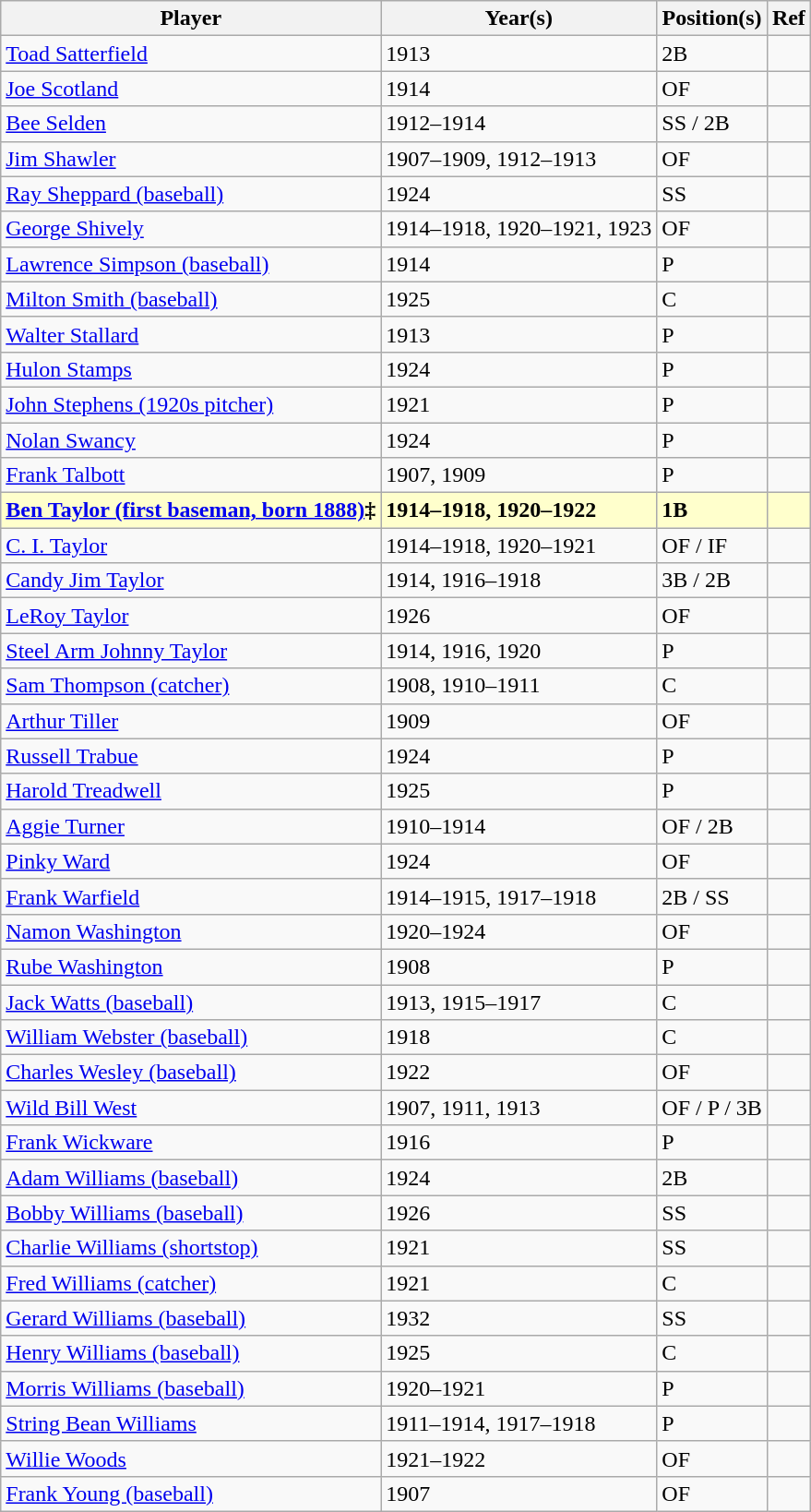<table class="wikitable">
<tr>
<th>Player</th>
<th>Year(s)</th>
<th>Position(s)</th>
<th>Ref</th>
</tr>
<tr>
<td><a href='#'>Toad Satterfield</a></td>
<td>1913</td>
<td>2B</td>
<td></td>
</tr>
<tr>
<td><a href='#'>Joe Scotland</a></td>
<td>1914</td>
<td>OF</td>
<td></td>
</tr>
<tr>
<td><a href='#'>Bee Selden</a></td>
<td>1912–1914</td>
<td>SS / 2B</td>
<td></td>
</tr>
<tr>
<td><a href='#'>Jim Shawler</a></td>
<td>1907–1909, 1912–1913</td>
<td>OF</td>
<td></td>
</tr>
<tr>
<td><a href='#'>Ray Sheppard (baseball)</a></td>
<td>1924</td>
<td>SS</td>
<td></td>
</tr>
<tr>
<td><a href='#'>George Shively</a></td>
<td>1914–1918, 1920–1921, 1923</td>
<td>OF</td>
<td></td>
</tr>
<tr>
<td><a href='#'>Lawrence Simpson (baseball)</a></td>
<td>1914</td>
<td>P</td>
<td></td>
</tr>
<tr>
<td><a href='#'>Milton Smith (baseball)</a></td>
<td>1925</td>
<td>C</td>
<td></td>
</tr>
<tr>
<td><a href='#'>Walter Stallard</a></td>
<td>1913</td>
<td>P</td>
<td></td>
</tr>
<tr>
<td><a href='#'>Hulon Stamps</a></td>
<td>1924</td>
<td>P</td>
<td></td>
</tr>
<tr>
<td><a href='#'>John Stephens (1920s pitcher)</a></td>
<td>1921</td>
<td>P</td>
<td></td>
</tr>
<tr>
<td><a href='#'>Nolan Swancy</a></td>
<td>1924</td>
<td>P</td>
<td></td>
</tr>
<tr>
<td><a href='#'>Frank Talbott</a></td>
<td>1907, 1909</td>
<td>P</td>
<td></td>
</tr>
<tr style="background:#FFFFCC;">
<td><strong><a href='#'>Ben Taylor (first baseman, born 1888)</a>‡</strong></td>
<td><strong>1914–1918, 1920–1922</strong></td>
<td><strong>1B</strong></td>
<td><strong></strong></td>
</tr>
<tr>
<td><a href='#'>C. I. Taylor</a></td>
<td>1914–1918, 1920–1921</td>
<td>OF / IF</td>
<td></td>
</tr>
<tr>
<td><a href='#'>Candy Jim Taylor</a></td>
<td>1914, 1916–1918</td>
<td>3B / 2B</td>
<td></td>
</tr>
<tr>
<td><a href='#'>LeRoy Taylor</a></td>
<td>1926</td>
<td>OF</td>
<td></td>
</tr>
<tr>
<td><a href='#'>Steel Arm Johnny Taylor</a></td>
<td>1914, 1916, 1920</td>
<td>P</td>
<td></td>
</tr>
<tr>
<td><a href='#'>Sam Thompson (catcher)</a></td>
<td>1908, 1910–1911</td>
<td>C</td>
<td></td>
</tr>
<tr>
<td><a href='#'>Arthur Tiller</a></td>
<td>1909</td>
<td>OF</td>
<td></td>
</tr>
<tr>
<td><a href='#'>Russell Trabue</a></td>
<td>1924</td>
<td>P</td>
<td></td>
</tr>
<tr>
<td><a href='#'>Harold Treadwell</a></td>
<td>1925</td>
<td>P</td>
<td></td>
</tr>
<tr>
<td><a href='#'>Aggie Turner</a></td>
<td>1910–1914</td>
<td>OF / 2B</td>
<td></td>
</tr>
<tr>
<td><a href='#'>Pinky Ward</a></td>
<td>1924</td>
<td>OF</td>
<td></td>
</tr>
<tr>
<td><a href='#'>Frank Warfield</a></td>
<td>1914–1915, 1917–1918</td>
<td>2B / SS</td>
<td></td>
</tr>
<tr>
<td><a href='#'>Namon Washington</a></td>
<td>1920–1924</td>
<td>OF</td>
<td></td>
</tr>
<tr>
<td><a href='#'>Rube Washington</a></td>
<td>1908</td>
<td>P</td>
<td></td>
</tr>
<tr>
<td><a href='#'>Jack Watts (baseball)</a></td>
<td>1913, 1915–1917</td>
<td>C</td>
<td></td>
</tr>
<tr>
<td><a href='#'>William Webster (baseball)</a></td>
<td>1918</td>
<td>C</td>
<td></td>
</tr>
<tr>
<td><a href='#'>Charles Wesley (baseball)</a></td>
<td>1922</td>
<td>OF</td>
<td></td>
</tr>
<tr>
<td><a href='#'>Wild Bill West</a></td>
<td>1907, 1911, 1913</td>
<td>OF / P / 3B</td>
<td></td>
</tr>
<tr>
<td><a href='#'>Frank Wickware</a></td>
<td>1916</td>
<td>P</td>
<td></td>
</tr>
<tr>
<td><a href='#'>Adam Williams (baseball)</a></td>
<td>1924</td>
<td>2B</td>
<td></td>
</tr>
<tr>
<td><a href='#'>Bobby Williams (baseball)</a></td>
<td>1926</td>
<td>SS</td>
<td></td>
</tr>
<tr>
<td><a href='#'>Charlie Williams (shortstop)</a></td>
<td>1921</td>
<td>SS</td>
<td></td>
</tr>
<tr>
<td><a href='#'>Fred Williams (catcher)</a></td>
<td>1921</td>
<td>C</td>
<td></td>
</tr>
<tr>
<td><a href='#'>Gerard Williams (baseball)</a></td>
<td>1932</td>
<td>SS</td>
<td></td>
</tr>
<tr>
<td><a href='#'>Henry Williams (baseball)</a></td>
<td>1925</td>
<td>C</td>
<td></td>
</tr>
<tr>
<td><a href='#'>Morris Williams (baseball)</a></td>
<td>1920–1921</td>
<td>P</td>
<td></td>
</tr>
<tr>
<td><a href='#'>String Bean Williams</a></td>
<td>1911–1914, 1917–1918</td>
<td>P</td>
<td></td>
</tr>
<tr>
<td><a href='#'>Willie Woods</a></td>
<td>1921–1922</td>
<td>OF</td>
<td></td>
</tr>
<tr>
<td><a href='#'>Frank Young (baseball)</a></td>
<td>1907</td>
<td>OF</td>
<td></td>
</tr>
</table>
